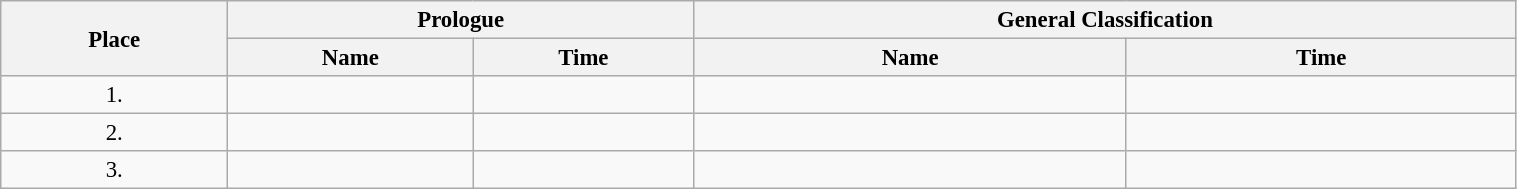<table class=wikitable style="font-size:95%" width="80%">
<tr>
<th rowspan="2">Place</th>
<th colspan="2">Prologue</th>
<th colspan="2">General Classification</th>
</tr>
<tr>
<th>Name</th>
<th>Time</th>
<th>Name</th>
<th>Time</th>
</tr>
<tr>
<td align="center">1.</td>
<td></td>
<td></td>
<td></td>
<td></td>
</tr>
<tr>
<td align="center">2.</td>
<td></td>
<td></td>
<td></td>
<td></td>
</tr>
<tr>
<td align="center">3.</td>
<td></td>
<td></td>
<td></td>
<td></td>
</tr>
</table>
